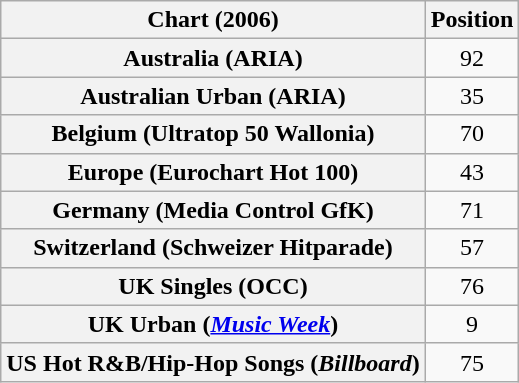<table class="wikitable sortable plainrowheaders" style="text-align:center">
<tr>
<th>Chart (2006)</th>
<th>Position</th>
</tr>
<tr>
<th scope="row">Australia (ARIA)</th>
<td>92</td>
</tr>
<tr>
<th scope="row">Australian Urban (ARIA)</th>
<td>35</td>
</tr>
<tr>
<th scope="row">Belgium (Ultratop 50 Wallonia)</th>
<td>70</td>
</tr>
<tr>
<th scope="row">Europe (Eurochart Hot 100)</th>
<td>43</td>
</tr>
<tr>
<th scope="row">Germany (Media Control GfK)</th>
<td>71</td>
</tr>
<tr>
<th scope="row">Switzerland (Schweizer Hitparade)</th>
<td>57</td>
</tr>
<tr>
<th scope="row">UK Singles (OCC)</th>
<td>76</td>
</tr>
<tr>
<th scope="row">UK Urban (<em><a href='#'>Music Week</a></em>)</th>
<td>9</td>
</tr>
<tr>
<th scope="row">US Hot R&B/Hip-Hop Songs (<em>Billboard</em>)</th>
<td>75</td>
</tr>
</table>
